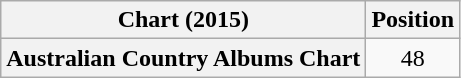<table class="wikitable sortable plainrowheaders" style="text-align:center">
<tr>
<th scope="col">Chart (2015)</th>
<th scope="col">Position</th>
</tr>
<tr>
<th scope="row">Australian Country Albums Chart</th>
<td>48</td>
</tr>
</table>
